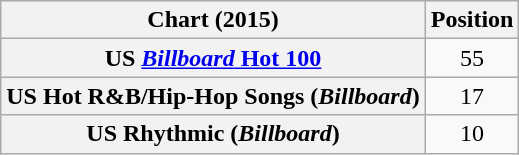<table class="wikitable sortable plainrowheaders" style="text-align:center">
<tr>
<th scope="col">Chart (2015)</th>
<th scope="col">Position</th>
</tr>
<tr>
<th scope="row">US <a href='#'><em>Billboard</em> Hot 100</a></th>
<td>55</td>
</tr>
<tr>
<th scope="row">US Hot R&B/Hip-Hop Songs (<em>Billboard</em>)</th>
<td>17</td>
</tr>
<tr>
<th scope="row">US Rhythmic (<em>Billboard</em>)</th>
<td>10</td>
</tr>
</table>
